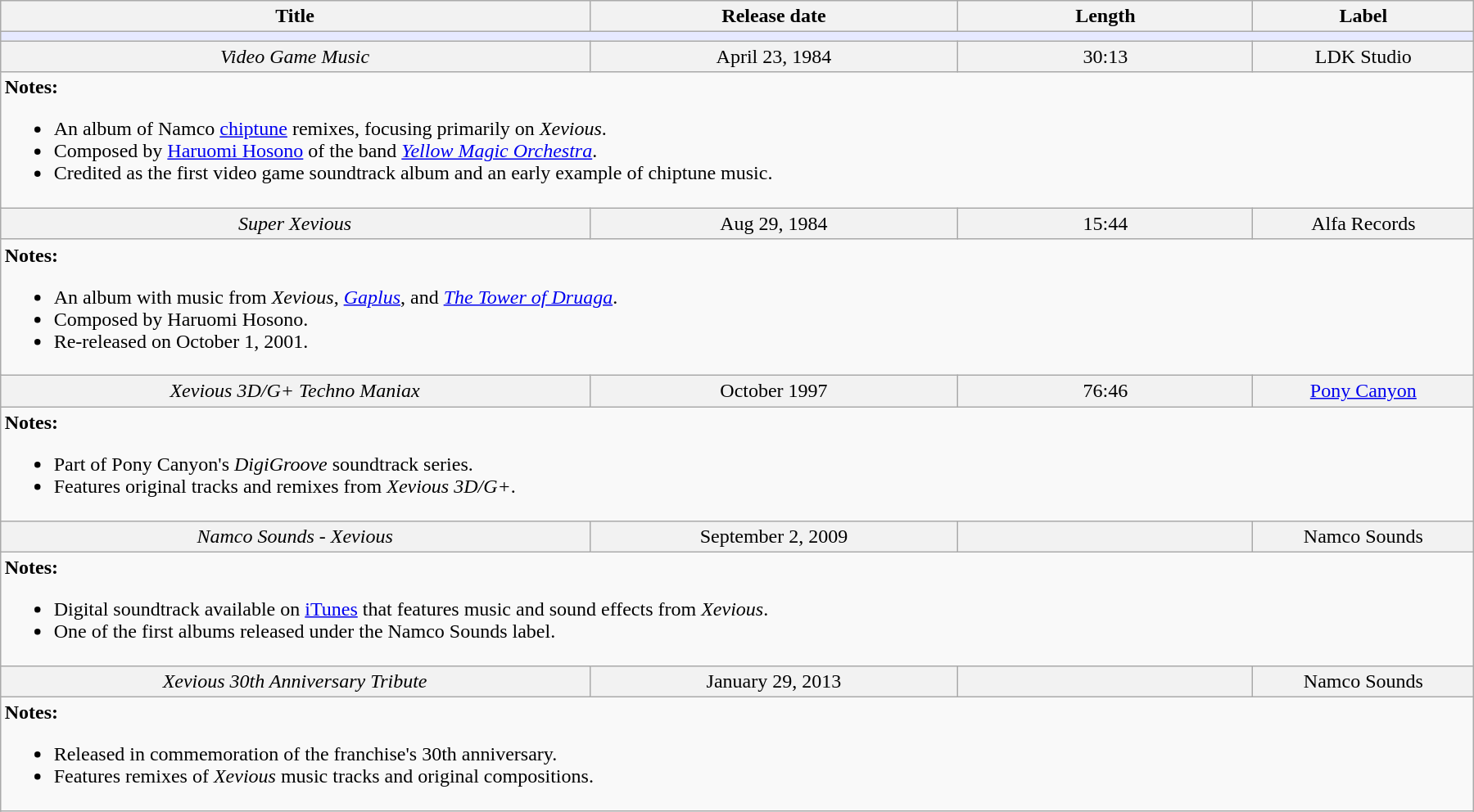<table class="wikitable" style="margin:1em auto; width:95%;">
<tr style="text-align: center;">
<th colspan="2" width="40%">Title</th>
<th colspan="1" width="25%">Release date</th>
<th colspan="1" width="20%">Length</th>
<th colspan="1" width="45%">Label</th>
</tr>
<tr>
<td colspan="5" style="background:#e6e9ff;"></td>
</tr>
<tr style="background:#F2F2F2;" align="center">
<td colspan="2"><em>Video Game Music</em></td>
<td colspan="1">April 23, 1984</td>
<td colspan="1">30:13</td>
<td colspan="1">LDK Studio</td>
</tr>
<tr>
<td colspan="5" style="border: none; vertical-align: top;"><strong>Notes:</strong><br><ul><li>An album of Namco <a href='#'>chiptune</a> remixes, focusing primarily on <em>Xevious</em>.</li><li>Composed by <a href='#'>Haruomi Hosono</a> of the band <em><a href='#'>Yellow Magic Orchestra</a></em>.</li><li>Credited as the first video game soundtrack album and an early example of chiptune music.</li></ul></td>
</tr>
<tr>
</tr>
<tr style="background:#F2F2F2;" align="center">
<td colspan="2"><em>Super Xevious</em></td>
<td colspan="1">Aug 29, 1984</td>
<td colspan="1">15:44</td>
<td colspan="1">Alfa Records</td>
</tr>
<tr>
<td colspan="5" style="border: none; vertical-align: top;"><strong>Notes:</strong><br><ul><li>An album with music from <em>Xevious</em>, <em><a href='#'>Gaplus</a></em>, and <em><a href='#'>The Tower of Druaga</a></em>.</li><li>Composed by Haruomi Hosono.</li><li>Re-released on October 1, 2001.</li></ul></td>
</tr>
<tr>
</tr>
<tr style="background:#F2F2F2;" align="center">
<td colspan="2"><em>Xevious 3D/G+ Techno Maniax</em></td>
<td colspan="1">October 1997</td>
<td colspan="1">76:46</td>
<td colspan="1"><a href='#'>Pony Canyon</a></td>
</tr>
<tr>
<td colspan="5" style="border: none; vertical-align: top;"><strong>Notes:</strong><br><ul><li>Part of Pony Canyon's <em>DigiGroove</em> soundtrack series.</li><li>Features original tracks and remixes from <em>Xevious 3D/G+</em>.</li></ul></td>
</tr>
<tr>
</tr>
<tr style="background:#F2F2F2;" align="center">
<td colspan="2"><em>Namco Sounds - Xevious</em></td>
<td colspan="1">September 2, 2009</td>
<td colspan="1"></td>
<td colspan="1">Namco Sounds</td>
</tr>
<tr>
<td colspan="5" style="border: none; vertical-align: top;"><strong>Notes:</strong><br><ul><li>Digital soundtrack available on <a href='#'>iTunes</a> that features music and sound effects from <em>Xevious</em>.</li><li>One of the first albums released under the Namco Sounds label.</li></ul></td>
</tr>
<tr>
</tr>
<tr style="background:#F2F2F2;" align="center">
<td colspan="2"><em>Xevious 30th Anniversary Tribute</em></td>
<td colspan="1">January 29, 2013</td>
<td colspan="1"></td>
<td colspan="1">Namco Sounds</td>
</tr>
<tr>
<td colspan="5" style="border: none; vertical-align: top;"><strong>Notes:</strong><br><ul><li>Released in commemoration of the franchise's 30th anniversary.</li><li>Features remixes of <em>Xevious</em> music tracks and original compositions.</li></ul></td>
</tr>
<tr>
</tr>
</table>
